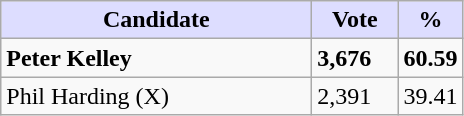<table class="wikitable">
<tr>
<th style="background:#ddf; width:200px;">Candidate</th>
<th style="background:#ddf; width:50px;">Vote</th>
<th style="background:#ddf; width:30px;">%</th>
</tr>
<tr>
<td><strong>Peter Kelley</strong></td>
<td><strong>3,676</strong></td>
<td><strong>60.59</strong></td>
</tr>
<tr>
<td>Phil Harding (X)</td>
<td>2,391</td>
<td>39.41</td>
</tr>
</table>
